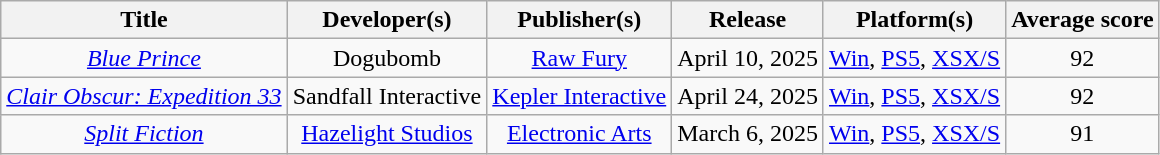<table class="wikitable sortable" style="text-align:center;">
<tr>
<th>Title</th>
<th>Developer(s)</th>
<th>Publisher(s)</th>
<th>Release</th>
<th>Platform(s)</th>
<th>Average score</th>
</tr>
<tr>
<td><em><a href='#'>Blue Prince</a></em></td>
<td>Dogubomb</td>
<td><a href='#'>Raw Fury</a></td>
<td>April 10, 2025</td>
<td><a href='#'>Win</a>, <a href='#'>PS5</a>, <a href='#'>XSX/S</a></td>
<td>92</td>
</tr>
<tr>
<td><em><a href='#'>Clair Obscur: Expedition 33</a></em></td>
<td>Sandfall Interactive</td>
<td><a href='#'>Kepler Interactive</a></td>
<td>April 24, 2025</td>
<td><a href='#'>Win</a>, <a href='#'>PS5</a>, <a href='#'>XSX/S</a></td>
<td>92</td>
</tr>
<tr>
<td><em><a href='#'>Split Fiction</a></em></td>
<td><a href='#'>Hazelight Studios</a></td>
<td><a href='#'>Electronic Arts</a></td>
<td>March 6, 2025</td>
<td><a href='#'>Win</a>, <a href='#'>PS5</a>, <a href='#'>XSX/S</a></td>
<td>91</td>
</tr>
</table>
